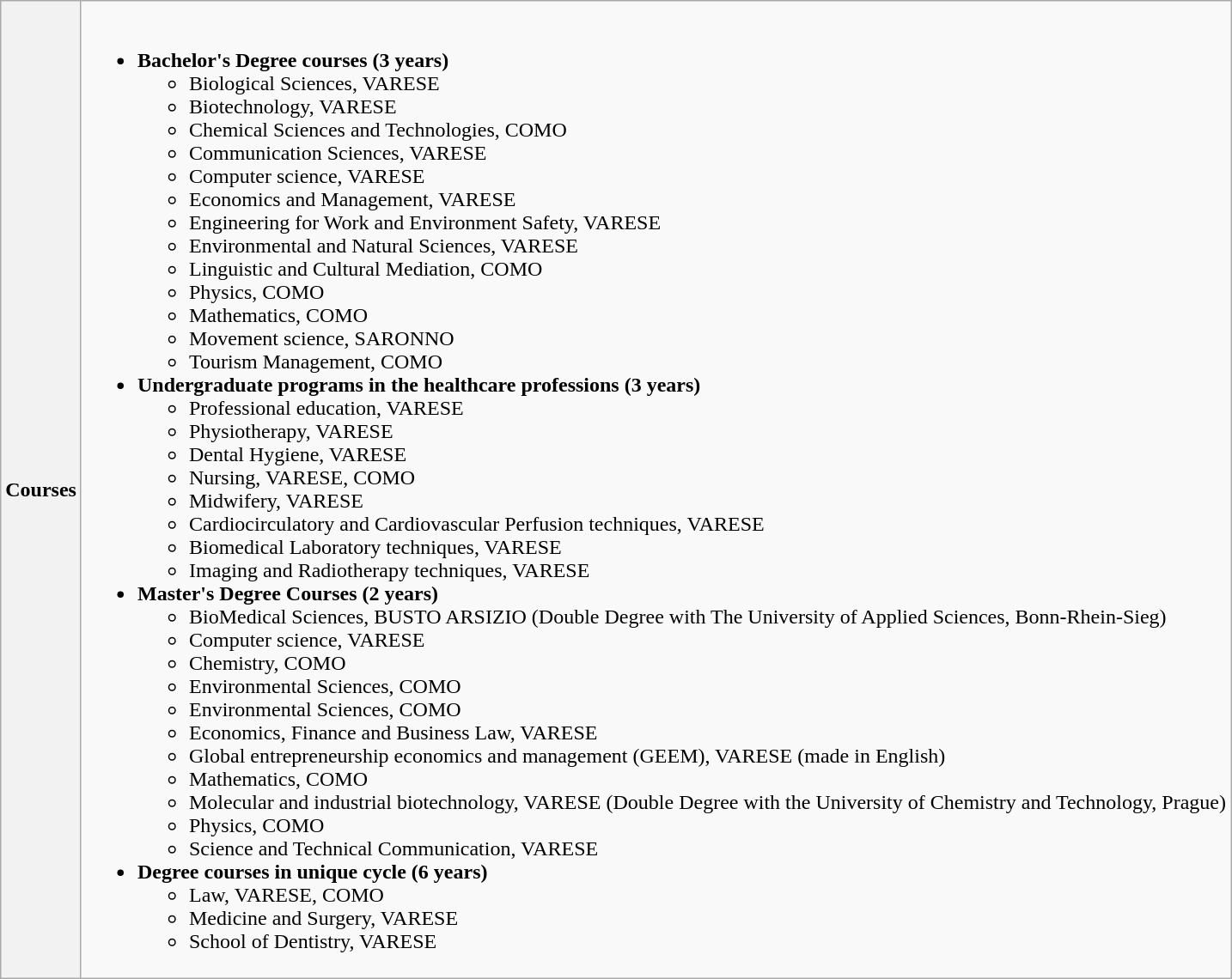<table class="wikitable">
<tr>
<th>Courses</th>
<td><br><ul><li><strong>Bachelor's Degree courses (3 years)</strong><ul><li>Biological Sciences, VARESE</li><li>Biotechnology, VARESE</li><li>Chemical Sciences and Technologies, COMO</li><li>Communication Sciences, VARESE</li><li>Computer science, VARESE</li><li>Economics and Management, VARESE</li><li>Engineering for Work and Environment Safety, VARESE</li><li>Environmental and Natural Sciences, VARESE</li><li>Linguistic and Cultural Mediation, COMO</li><li>Physics, COMO</li><li>Mathematics, COMO</li><li>Movement science, SARONNO</li><li>Tourism Management, COMO</li></ul></li><li><strong>Undergraduate programs in the healthcare professions (3 years)</strong><ul><li>Professional education, VARESE</li><li>Physiotherapy, VARESE</li><li>Dental Hygiene, VARESE</li><li>Nursing, VARESE, COMO</li><li>Midwifery, VARESE</li><li>Cardiocirculatory and Cardiovascular Perfusion techniques, VARESE</li><li>Biomedical Laboratory techniques, VARESE</li><li>Imaging and Radiotherapy techniques, VARESE</li></ul></li><li><strong>Master's Degree Courses (2 years)</strong><ul><li>BioMedical Sciences, BUSTO ARSIZIO (Double Degree with The University of Applied Sciences, Bonn-Rhein-Sieg)</li><li>Computer science, VARESE</li><li>Chemistry, COMO</li><li>Environmental Sciences, COMO</li><li>Environmental Sciences, COMO</li><li>Economics, Finance and Business Law, VARESE</li><li>Global entrepreneurship economics and management (GEEM), VARESE (made in English)</li><li>Mathematics, COMO</li><li>Molecular and industrial biotechnology, VARESE (Double Degree with the University of Chemistry and Technology, Prague)</li><li>Physics, COMO</li><li>Science and Technical Communication, VARESE</li></ul></li><li><strong>Degree courses in unique cycle (6 years)</strong><ul><li>Law, VARESE, COMO</li><li>Medicine and Surgery, VARESE</li><li>School of Dentistry, VARESE</li></ul></li></ul></td>
</tr>
</table>
